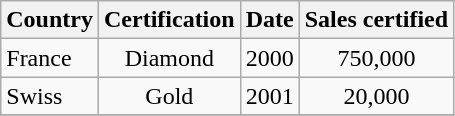<table class="wikitable sortable">
<tr>
<th>Country</th>
<th>Certification</th>
<th>Date</th>
<th>Sales certified</th>
</tr>
<tr>
<td>France</td>
<td align="center">Diamond</td>
<td align="center">2000</td>
<td align="center">750,000</td>
</tr>
<tr>
<td>Swiss</td>
<td align="center">Gold</td>
<td align="center">2001</td>
<td align="center">20,000</td>
</tr>
<tr>
</tr>
</table>
